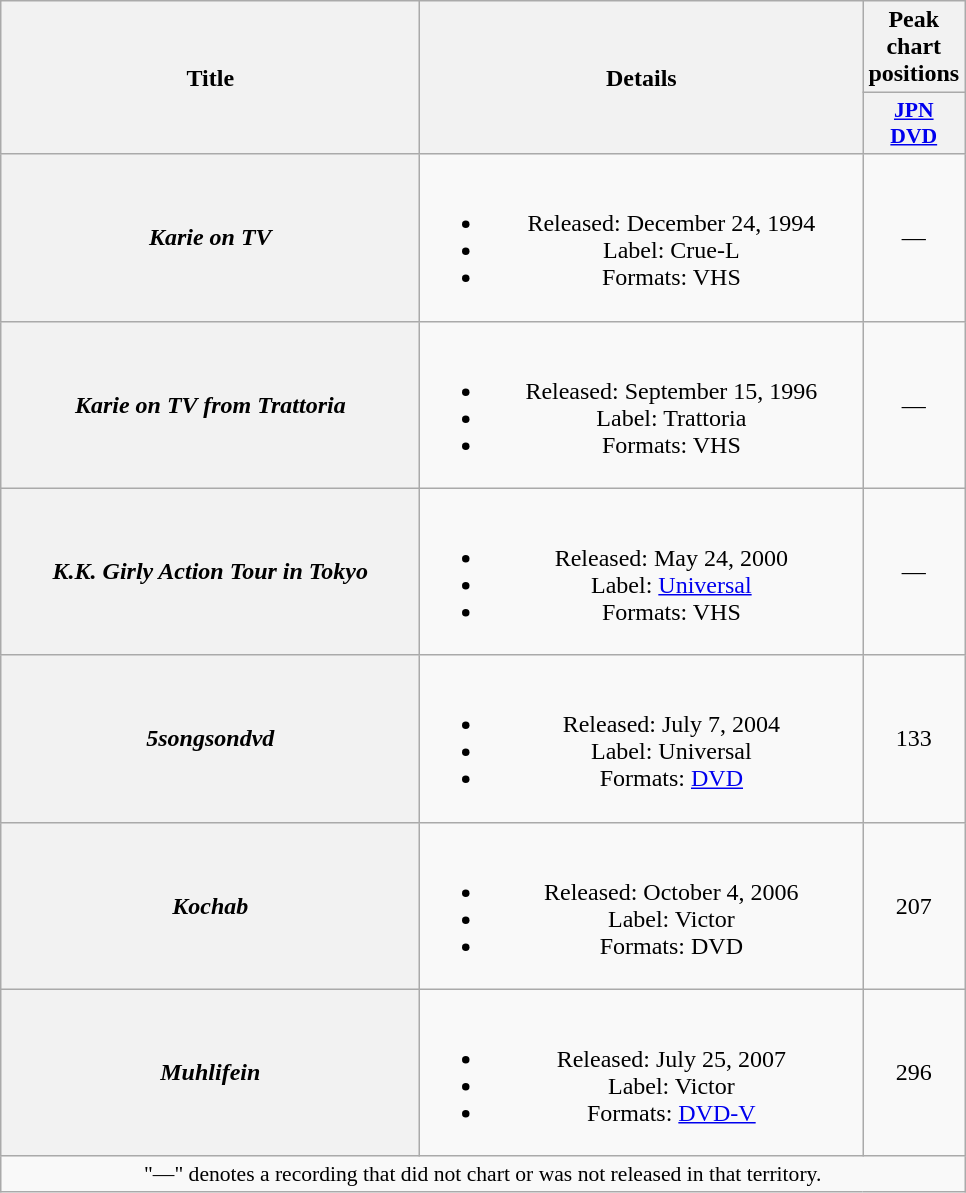<table class="wikitable plainrowheaders" style="text-align:center;">
<tr>
<th scope="col" rowspan="2" style="width:17em;">Title</th>
<th scope="col" rowspan="2" style="width:18em;">Details</th>
<th scope="col" colspan="1">Peak chart positions</th>
</tr>
<tr>
<th scope="col" style="width:2.5em;font-size:90%;"><a href='#'>JPN<br>DVD</a><br></th>
</tr>
<tr>
<th scope="row"><em>Karie on TV</em></th>
<td><br><ul><li>Released: December 24, 1994</li><li>Label: Crue-L</li><li>Formats: VHS</li></ul></td>
<td>—</td>
</tr>
<tr>
<th scope="row"><em>Karie on TV from Trattoria</em></th>
<td><br><ul><li>Released: September 15, 1996</li><li>Label: Trattoria</li><li>Formats: VHS</li></ul></td>
<td>—</td>
</tr>
<tr>
<th scope="row"><em>K.K. Girly Action Tour in Tokyo</em></th>
<td><br><ul><li>Released: May 24, 2000</li><li>Label: <a href='#'>Universal</a></li><li>Formats: VHS</li></ul></td>
<td>—</td>
</tr>
<tr>
<th scope="row"><em>5songsondvd</em></th>
<td><br><ul><li>Released: July 7, 2004</li><li>Label: Universal</li><li>Formats: <a href='#'>DVD</a></li></ul></td>
<td>133</td>
</tr>
<tr>
<th scope="row"><em>Kochab</em></th>
<td><br><ul><li>Released: October 4, 2006</li><li>Label: Victor</li><li>Formats: DVD</li></ul></td>
<td>207</td>
</tr>
<tr>
<th scope="row"><em>Muhlifein</em></th>
<td><br><ul><li>Released: July 25, 2007</li><li>Label: Victor</li><li>Formats: <a href='#'>DVD-V</a></li></ul></td>
<td>296</td>
</tr>
<tr>
<td colspan="3" style="font-size:90%">"—" denotes a recording that did not chart or was not released in that territory.</td>
</tr>
</table>
